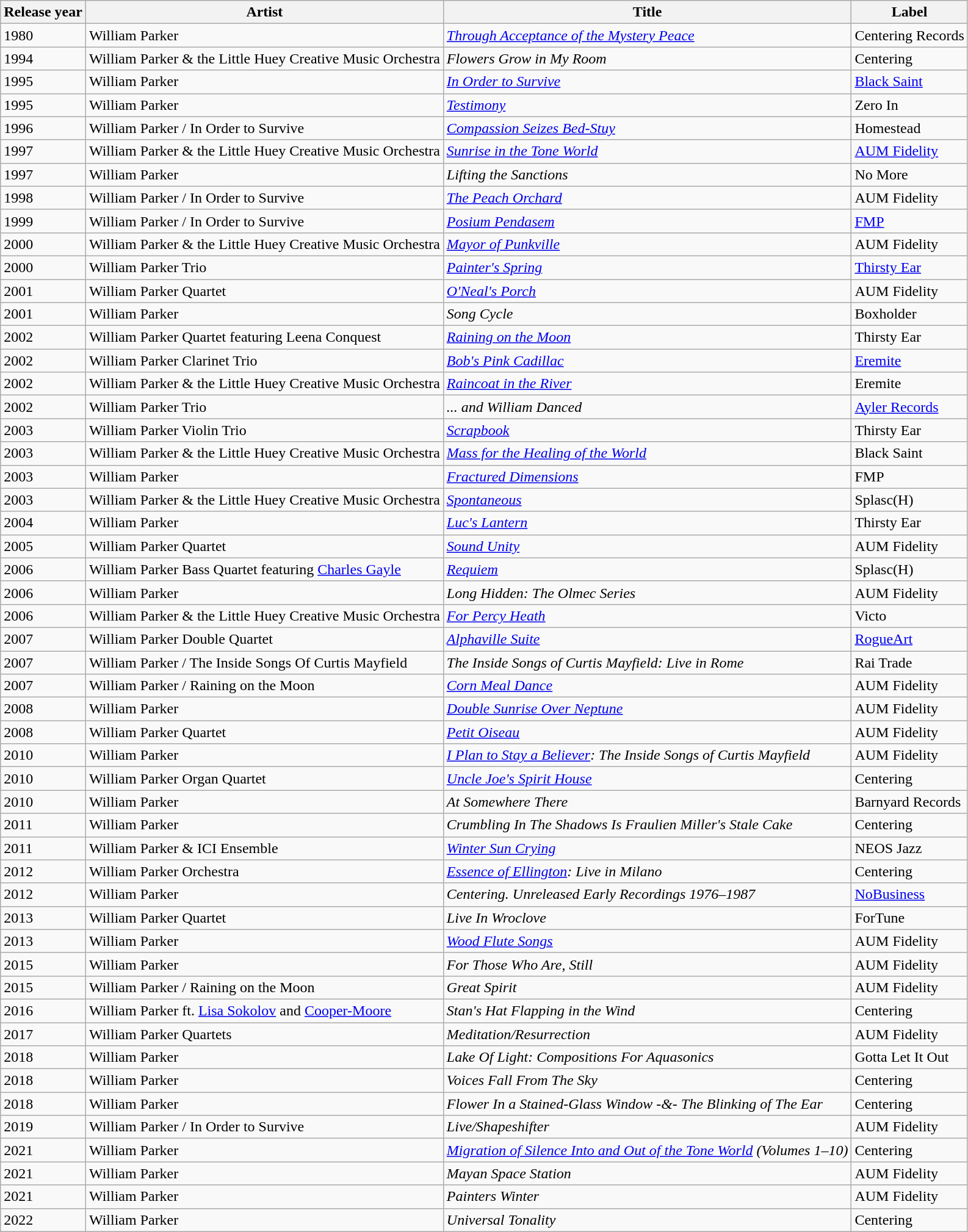<table class="wikitable sortable">
<tr>
<th>Release year</th>
<th>Artist</th>
<th>Title</th>
<th>Label</th>
</tr>
<tr>
<td>1980</td>
<td>William Parker</td>
<td><em><a href='#'>Through Acceptance of the Mystery Peace</a></em></td>
<td>Centering Records</td>
</tr>
<tr>
<td>1994</td>
<td>William Parker & the Little Huey Creative Music Orchestra</td>
<td><em>Flowers Grow in My Room</em></td>
<td>Centering</td>
</tr>
<tr>
<td>1995</td>
<td>William Parker</td>
<td><em><a href='#'>In Order to Survive</a></em></td>
<td><a href='#'>Black Saint</a></td>
</tr>
<tr>
<td>1995</td>
<td>William Parker</td>
<td><em><a href='#'>Testimony</a></em></td>
<td>Zero In</td>
</tr>
<tr>
<td>1996</td>
<td>William Parker / In Order to Survive</td>
<td><em><a href='#'>Compassion Seizes Bed-Stuy</a></em></td>
<td>Homestead</td>
</tr>
<tr>
<td>1997</td>
<td>William Parker & the Little Huey Creative Music Orchestra</td>
<td><em><a href='#'>Sunrise in the Tone World</a></em></td>
<td><a href='#'>AUM Fidelity</a></td>
</tr>
<tr>
<td>1997</td>
<td>William Parker</td>
<td><em>Lifting the Sanctions</em></td>
<td>No More</td>
</tr>
<tr>
<td>1998</td>
<td>William Parker / In Order to Survive</td>
<td><em><a href='#'>The Peach Orchard</a></em></td>
<td>AUM Fidelity</td>
</tr>
<tr>
<td>1999</td>
<td>William Parker / In Order to Survive</td>
<td><em><a href='#'>Posium Pendasem</a></em></td>
<td><a href='#'>FMP</a></td>
</tr>
<tr>
<td>2000</td>
<td>William Parker & the Little Huey Creative Music Orchestra</td>
<td><em><a href='#'>Mayor of Punkville</a></em></td>
<td>AUM Fidelity</td>
</tr>
<tr>
<td>2000</td>
<td>William Parker Trio</td>
<td><em><a href='#'>Painter's Spring</a></em></td>
<td><a href='#'>Thirsty Ear</a></td>
</tr>
<tr>
<td>2001</td>
<td>William Parker Quartet</td>
<td><em><a href='#'>O'Neal's Porch</a></em></td>
<td>AUM Fidelity</td>
</tr>
<tr>
<td>2001</td>
<td>William Parker</td>
<td><em>Song Cycle</em></td>
<td>Boxholder</td>
</tr>
<tr>
<td>2002</td>
<td>William Parker Quartet featuring Leena Conquest</td>
<td><em><a href='#'>Raining on the Moon</a></em></td>
<td>Thirsty Ear</td>
</tr>
<tr>
<td>2002</td>
<td>William Parker Clarinet Trio</td>
<td><em><a href='#'>Bob's Pink Cadillac</a></em></td>
<td><a href='#'>Eremite</a></td>
</tr>
<tr>
<td>2002</td>
<td>William Parker & the Little Huey Creative Music Orchestra</td>
<td><em><a href='#'>Raincoat in the River</a></em></td>
<td>Eremite</td>
</tr>
<tr>
<td>2002</td>
<td>William Parker Trio</td>
<td><em>... and William Danced</em></td>
<td><a href='#'>Ayler Records</a></td>
</tr>
<tr>
<td>2003</td>
<td>William Parker Violin Trio</td>
<td><em><a href='#'>Scrapbook</a></em></td>
<td>Thirsty Ear</td>
</tr>
<tr>
<td>2003</td>
<td>William Parker & the Little Huey Creative Music Orchestra</td>
<td><em><a href='#'>Mass for the Healing of the World</a></em></td>
<td>Black Saint</td>
</tr>
<tr>
<td>2003</td>
<td>William Parker</td>
<td><em><a href='#'>Fractured Dimensions</a></em></td>
<td>FMP</td>
</tr>
<tr>
<td>2003</td>
<td>William Parker & the Little Huey Creative Music Orchestra</td>
<td><em><a href='#'>Spontaneous</a></em></td>
<td>Splasc(H)</td>
</tr>
<tr>
<td>2004</td>
<td>William Parker</td>
<td><em><a href='#'>Luc's Lantern</a></em></td>
<td>Thirsty Ear</td>
</tr>
<tr>
<td>2005</td>
<td>William Parker Quartet</td>
<td><em><a href='#'>Sound Unity</a></em></td>
<td>AUM Fidelity</td>
</tr>
<tr>
<td>2006</td>
<td>William Parker Bass Quartet featuring <a href='#'>Charles Gayle</a></td>
<td><em><a href='#'>Requiem</a></em></td>
<td>Splasc(H)</td>
</tr>
<tr>
<td>2006</td>
<td>William Parker</td>
<td><em>Long Hidden: The Olmec Series</em></td>
<td>AUM Fidelity</td>
</tr>
<tr>
<td>2006</td>
<td>William Parker & the Little Huey Creative Music Orchestra</td>
<td><em><a href='#'>For Percy Heath</a></em></td>
<td>Victo</td>
</tr>
<tr>
<td>2007</td>
<td>William Parker Double Quartet</td>
<td><em><a href='#'>Alphaville Suite</a></em></td>
<td><a href='#'>RogueArt</a></td>
</tr>
<tr>
<td>2007</td>
<td>William Parker / The Inside Songs Of Curtis Mayfield</td>
<td><em>The Inside Songs of Curtis Mayfield: Live in Rome</em></td>
<td>Rai Trade</td>
</tr>
<tr>
<td>2007</td>
<td>William Parker / Raining on the Moon</td>
<td><em><a href='#'>Corn Meal Dance</a></em></td>
<td>AUM Fidelity</td>
</tr>
<tr>
<td>2008</td>
<td>William Parker</td>
<td><em><a href='#'>Double Sunrise Over Neptune</a></em></td>
<td>AUM Fidelity</td>
</tr>
<tr>
<td>2008</td>
<td>William Parker Quartet</td>
<td><em><a href='#'>Petit Oiseau</a></em></td>
<td>AUM Fidelity</td>
</tr>
<tr>
<td>2010</td>
<td>William Parker</td>
<td><em><a href='#'>I Plan to Stay a Believer</a>: The Inside Songs of Curtis Mayfield</em></td>
<td>AUM Fidelity</td>
</tr>
<tr>
<td>2010</td>
<td>William Parker Organ Quartet</td>
<td><em><a href='#'>Uncle Joe's Spirit House</a></em></td>
<td>Centering</td>
</tr>
<tr>
<td>2010</td>
<td>William Parker</td>
<td><em>At Somewhere There</em></td>
<td>Barnyard Records</td>
</tr>
<tr>
<td>2011</td>
<td>William Parker</td>
<td><em>Crumbling In The Shadows Is Fraulien Miller's Stale Cake</em></td>
<td>Centering</td>
</tr>
<tr>
<td>2011</td>
<td>William Parker & ICI Ensemble</td>
<td><em><a href='#'>Winter Sun Crying</a></em></td>
<td>NEOS Jazz</td>
</tr>
<tr>
<td>2012</td>
<td>William Parker Orchestra</td>
<td><em><a href='#'>Essence of Ellington</a>: Live in Milano</em></td>
<td>Centering</td>
</tr>
<tr>
<td>2012</td>
<td>William Parker</td>
<td><em>Centering. Unreleased Early Recordings 1976–1987</em></td>
<td><a href='#'>NoBusiness</a></td>
</tr>
<tr>
<td>2013</td>
<td>William Parker Quartet</td>
<td><em>Live In Wroclove</em></td>
<td>ForTune</td>
</tr>
<tr>
<td>2013</td>
<td>William Parker</td>
<td><em><a href='#'>Wood Flute Songs</a></em></td>
<td>AUM Fidelity</td>
</tr>
<tr>
<td>2015</td>
<td>William Parker</td>
<td><em>For Those Who Are, Still</em></td>
<td>AUM Fidelity</td>
</tr>
<tr>
<td>2015</td>
<td>William Parker / Raining on the Moon</td>
<td><em>Great Spirit</em></td>
<td>AUM Fidelity</td>
</tr>
<tr>
<td>2016</td>
<td>William Parker ft. <a href='#'>Lisa Sokolov</a> and <a href='#'>Cooper-Moore</a></td>
<td><em>Stan's Hat Flapping in the Wind</em></td>
<td>Centering</td>
</tr>
<tr>
<td>2017</td>
<td>William Parker Quartets</td>
<td><em>Meditation/Resurrection</em></td>
<td>AUM Fidelity</td>
</tr>
<tr>
<td>2018</td>
<td>William Parker</td>
<td><em>Lake Of Light: Compositions For Aquasonics</em></td>
<td>Gotta Let It Out</td>
</tr>
<tr>
<td>2018</td>
<td>William Parker</td>
<td><em>Voices Fall From The Sky</em></td>
<td>Centering</td>
</tr>
<tr>
<td>2018</td>
<td>William Parker</td>
<td><em>Flower In a Stained-Glass Window -&- The Blinking of The Ear</em></td>
<td>Centering</td>
</tr>
<tr>
<td>2019</td>
<td>William Parker / In Order to Survive</td>
<td><em>Live/Shapeshifter</em></td>
<td>AUM Fidelity</td>
</tr>
<tr>
<td>2021</td>
<td>William Parker</td>
<td><em><a href='#'>Migration of Silence Into and Out of the Tone World</a> (Volumes 1–10)</em></td>
<td>Centering</td>
</tr>
<tr>
<td>2021</td>
<td>William Parker</td>
<td><em>Mayan Space Station</em></td>
<td>AUM Fidelity</td>
</tr>
<tr>
<td>2021</td>
<td>William Parker</td>
<td><em>Painters Winter</em></td>
<td>AUM Fidelity</td>
</tr>
<tr>
<td>2022</td>
<td>William Parker</td>
<td><em>Universal Tonality</em></td>
<td>Centering</td>
</tr>
</table>
